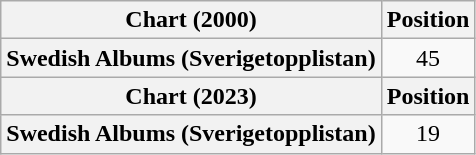<table class="wikitable plainrowheaders" style="text-align:center">
<tr>
<th>Chart (2000)</th>
<th>Position</th>
</tr>
<tr>
<th scope="row">Swedish Albums (Sverigetopplistan)</th>
<td>45</td>
</tr>
<tr>
<th>Chart (2023)</th>
<th>Position</th>
</tr>
<tr>
<th scope="row">Swedish Albums (Sverigetopplistan)</th>
<td>19</td>
</tr>
</table>
